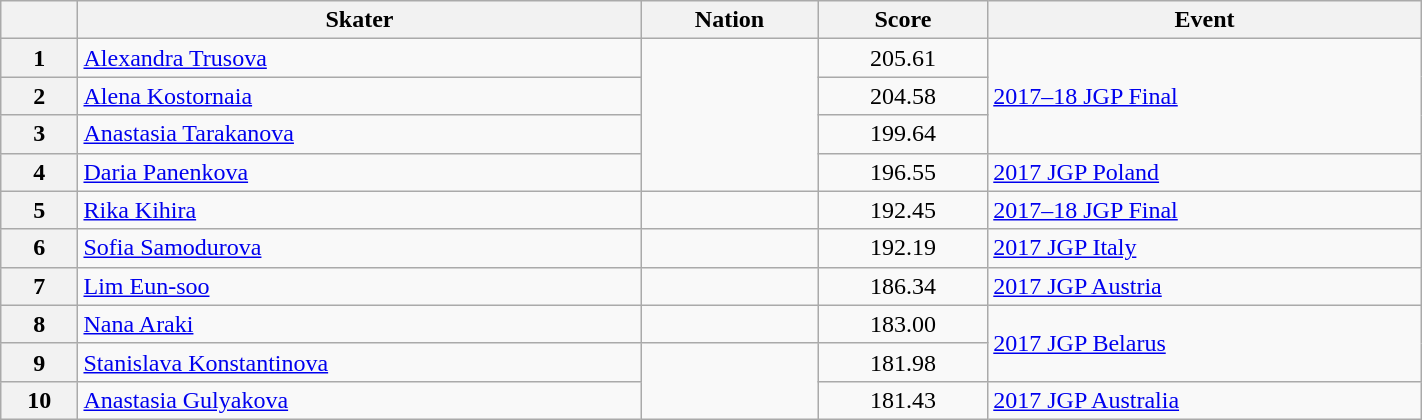<table class="wikitable sortable" style="text-align:left; width:75%">
<tr>
<th scope="col"></th>
<th scope="col">Skater</th>
<th scope="col">Nation</th>
<th scope="col">Score</th>
<th scope="col">Event</th>
</tr>
<tr>
<th scope="row">1</th>
<td><a href='#'>Alexandra Trusova</a></td>
<td rowspan="4"></td>
<td style="text-align:center;">205.61</td>
<td rowspan="3"><a href='#'>2017–18 JGP Final</a></td>
</tr>
<tr>
<th scope="row">2</th>
<td><a href='#'>Alena Kostornaia</a></td>
<td style="text-align:center;">204.58</td>
</tr>
<tr>
<th scope="row">3</th>
<td><a href='#'>Anastasia Tarakanova</a></td>
<td style="text-align:center;">199.64</td>
</tr>
<tr>
<th scope="row">4</th>
<td><a href='#'>Daria Panenkova</a></td>
<td style="text-align:center;">196.55</td>
<td><a href='#'>2017 JGP Poland</a></td>
</tr>
<tr>
<th scope="row">5</th>
<td><a href='#'>Rika Kihira</a></td>
<td></td>
<td style="text-align:center;">192.45</td>
<td><a href='#'>2017–18 JGP Final</a></td>
</tr>
<tr>
<th scope="row">6</th>
<td><a href='#'>Sofia Samodurova</a></td>
<td></td>
<td style="text-align:center;">192.19</td>
<td><a href='#'>2017 JGP Italy</a></td>
</tr>
<tr>
<th scope="row">7</th>
<td><a href='#'>Lim Eun-soo</a></td>
<td></td>
<td style="text-align:center;">186.34</td>
<td><a href='#'>2017 JGP Austria</a></td>
</tr>
<tr>
<th scope="row">8</th>
<td><a href='#'>Nana Araki</a></td>
<td></td>
<td style="text-align:center;">183.00</td>
<td rowspan="2"><a href='#'>2017 JGP Belarus</a></td>
</tr>
<tr>
<th scope="row">9</th>
<td><a href='#'>Stanislava Konstantinova</a></td>
<td rowspan="2"></td>
<td style="text-align:center;">181.98</td>
</tr>
<tr>
<th scope="row">10</th>
<td><a href='#'>Anastasia Gulyakova</a></td>
<td style="text-align:center;">181.43</td>
<td><a href='#'>2017 JGP Australia</a></td>
</tr>
</table>
